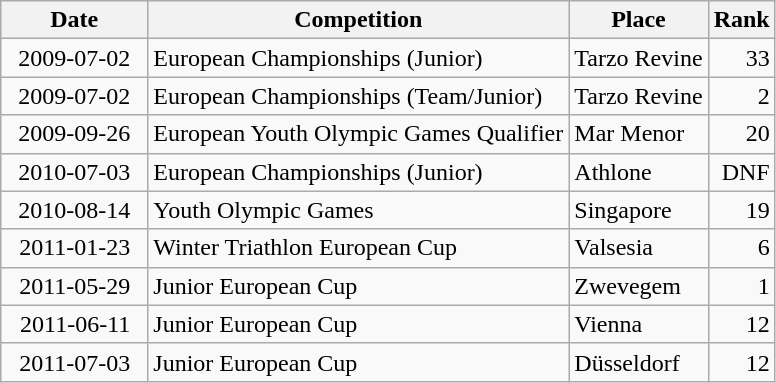<table class="wikitable sortable">
<tr>
<th>Date</th>
<th>Competition</th>
<th>Place</th>
<th>Rank</th>
</tr>
<tr>
<td style="text-align:right">  2009-07-02  </td>
<td>European Championships (Junior)</td>
<td>Tarzo Revine</td>
<td style="text-align:right">33</td>
</tr>
<tr>
<td style="text-align:right">  2009-07-02  </td>
<td>European Championships (Team/Junior)</td>
<td>Tarzo Revine</td>
<td style="text-align:right">2</td>
</tr>
<tr>
<td style="text-align:right">  2009-09-26  </td>
<td>European Youth Olympic Games Qualifier</td>
<td>Mar Menor</td>
<td style="text-align:right">20</td>
</tr>
<tr>
<td style="text-align:right">  2010-07-03  </td>
<td>European Championships (Junior)</td>
<td>Athlone</td>
<td style="text-align:right">DNF</td>
</tr>
<tr>
<td style="text-align:right">  2010-08-14  </td>
<td>Youth Olympic Games</td>
<td>Singapore</td>
<td style="text-align:right">19</td>
</tr>
<tr>
<td style="text-align:right">  2011-01-23  </td>
<td>Winter Triathlon European Cup</td>
<td>Valsesia</td>
<td style="text-align:right">6</td>
</tr>
<tr>
<td style="text-align:right">  2011-05-29  </td>
<td>Junior European Cup</td>
<td>Zwevegem</td>
<td style="text-align:right">1</td>
</tr>
<tr>
<td style="text-align:right">  2011-06-11  </td>
<td>Junior European Cup</td>
<td>Vienna</td>
<td style="text-align:right">12</td>
</tr>
<tr>
<td style="text-align:right">  2011-07-03  </td>
<td>Junior European Cup</td>
<td>Düsseldorf</td>
<td style="text-align:right">12</td>
</tr>
</table>
